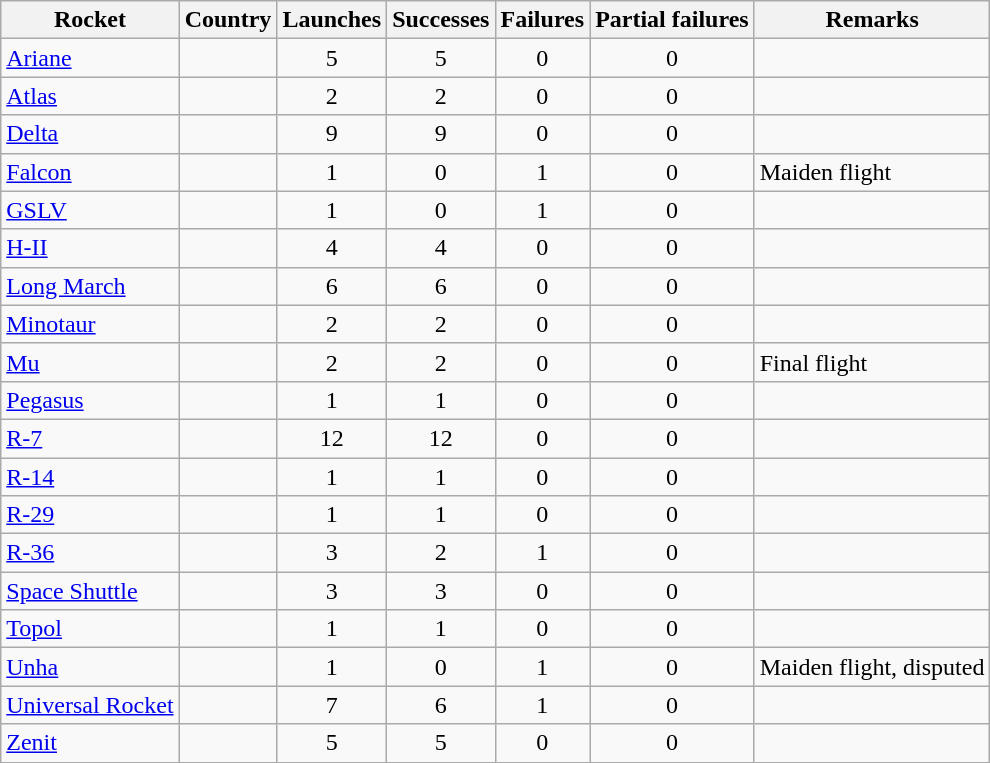<table class="wikitable sortable collapsible collapsed" style=text-align:center>
<tr>
<th>Rocket</th>
<th>Country</th>
<th>Launches</th>
<th>Successes</th>
<th>Failures</th>
<th>Partial failures</th>
<th>Remarks</th>
</tr>
<tr>
<td align=left><a href='#'>Ariane</a></td>
<td align=left></td>
<td>5</td>
<td>5</td>
<td>0</td>
<td>0</td>
<td></td>
</tr>
<tr>
<td align=left><a href='#'>Atlas</a></td>
<td align=left></td>
<td>2</td>
<td>2</td>
<td>0</td>
<td>0</td>
<td></td>
</tr>
<tr>
<td align=left><a href='#'>Delta</a></td>
<td align=left></td>
<td>9</td>
<td>9</td>
<td>0</td>
<td>0</td>
<td></td>
</tr>
<tr>
<td align=left><a href='#'>Falcon</a></td>
<td align=left></td>
<td>1</td>
<td>0</td>
<td>1</td>
<td>0</td>
<td align=left>Maiden flight</td>
</tr>
<tr>
<td align=left><a href='#'>GSLV</a></td>
<td align=left></td>
<td>1</td>
<td>0</td>
<td>1</td>
<td>0</td>
<td></td>
</tr>
<tr>
<td align=left><a href='#'>H-II</a></td>
<td align=left></td>
<td>4</td>
<td>4</td>
<td>0</td>
<td>0</td>
<td></td>
</tr>
<tr>
<td align=left><a href='#'>Long March</a></td>
<td align=left></td>
<td>6</td>
<td>6</td>
<td>0</td>
<td>0</td>
<td></td>
</tr>
<tr>
<td align=left><a href='#'>Minotaur</a></td>
<td align=left></td>
<td>2</td>
<td>2</td>
<td>0</td>
<td>0</td>
<td></td>
</tr>
<tr>
<td align=left><a href='#'>Mu</a></td>
<td align=left></td>
<td>2</td>
<td>2</td>
<td>0</td>
<td>0</td>
<td align=left>Final flight</td>
</tr>
<tr>
<td align=left><a href='#'>Pegasus</a></td>
<td align=left></td>
<td>1</td>
<td>1</td>
<td>0</td>
<td>0</td>
<td></td>
</tr>
<tr>
<td align=left><a href='#'>R-7</a></td>
<td align=left></td>
<td>12</td>
<td>12</td>
<td>0</td>
<td>0</td>
<td></td>
</tr>
<tr>
<td align=left><a href='#'>R-14</a></td>
<td align=left></td>
<td>1</td>
<td>1</td>
<td>0</td>
<td>0</td>
<td></td>
</tr>
<tr>
<td align=left><a href='#'>R-29</a></td>
<td align=left></td>
<td>1</td>
<td>1</td>
<td>0</td>
<td>0</td>
<td></td>
</tr>
<tr>
<td align=left><a href='#'>R-36</a></td>
<td align=left></td>
<td>3</td>
<td>2</td>
<td>1</td>
<td>0</td>
<td></td>
</tr>
<tr>
<td align=left><a href='#'>Space Shuttle</a></td>
<td align=left></td>
<td>3</td>
<td>3</td>
<td>0</td>
<td>0</td>
<td></td>
</tr>
<tr>
<td align=left><a href='#'>Topol</a></td>
<td align=left></td>
<td>1</td>
<td>1</td>
<td>0</td>
<td>0</td>
<td></td>
</tr>
<tr>
<td align=left><a href='#'>Unha</a></td>
<td align=left></td>
<td>1</td>
<td>0</td>
<td>1</td>
<td>0</td>
<td align=left>Maiden flight, disputed</td>
</tr>
<tr>
<td align=left><a href='#'>Universal Rocket</a></td>
<td align=left></td>
<td>7</td>
<td>6</td>
<td>1</td>
<td>0</td>
<td></td>
</tr>
<tr>
<td align=left><a href='#'>Zenit</a></td>
<td align=left></td>
<td>5</td>
<td>5</td>
<td>0</td>
<td>0</td>
<td></td>
</tr>
</table>
